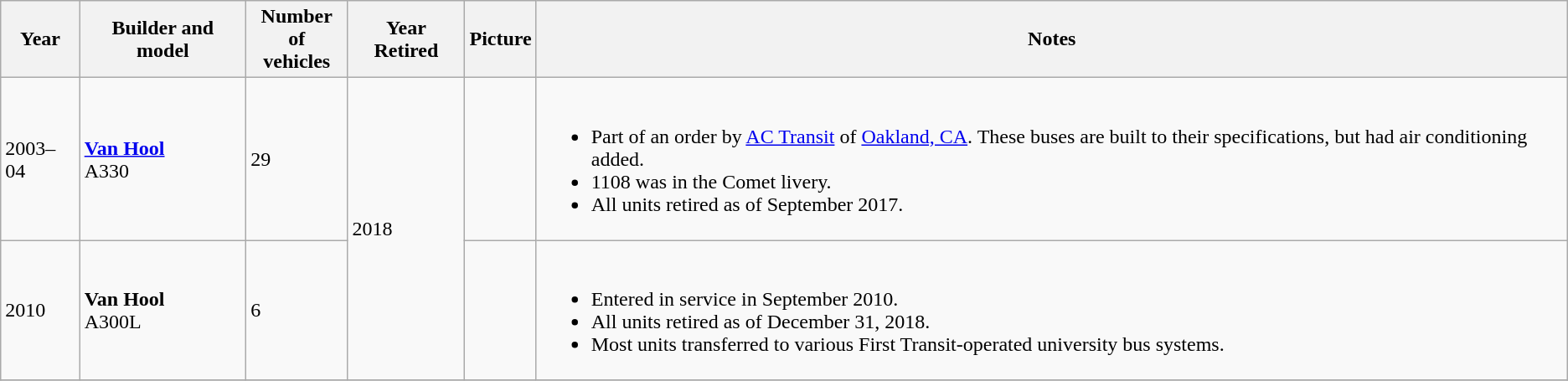<table class="wikitable sortable">
<tr>
<th>Year</th>
<th>Builder and model</th>
<th>Number of<br>vehicles</th>
<th>Year Retired</th>
<th>Picture</th>
<th>Notes</th>
</tr>
<tr>
<td>2003–04</td>
<td><strong><a href='#'>Van Hool</a></strong><br>A330</td>
<td>29</td>
<td rowspan=2>2018</td>
<td></td>
<td><br><ul><li>Part of an order by <a href='#'>AC Transit</a> of <a href='#'>Oakland, CA</a>. These buses are built to their specifications, but had air conditioning added.</li><li>1108 was in the Comet livery.</li><li>All units retired as of September 2017.</li></ul></td>
</tr>
<tr>
<td>2010</td>
<td><strong>Van Hool</strong><br>A300L</td>
<td>6</td>
<td></td>
<td><br><ul><li>Entered in service in September 2010.</li><li>All units retired as of December 31, 2018.</li><li>Most units transferred to various First Transit-operated university bus systems.</li></ul></td>
</tr>
<tr>
</tr>
</table>
